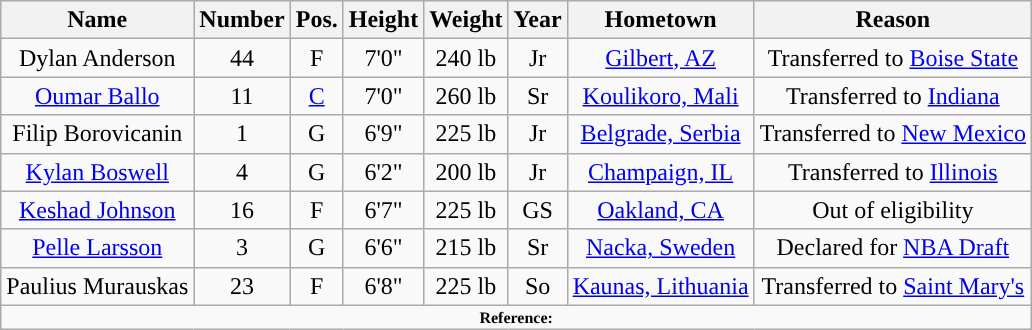<table class="wikitable sortable" style="text-align: center">
<tr align=center>
<th>Name</th>
<th>Number</th>
<th>Pos.</th>
<th>Height</th>
<th>Weight</th>
<th>Year</th>
<th>Hometown</th>
<th>Reason</th>
</tr>
<tr>
<td>Dylan Anderson</td>
<td>44</td>
<td>F</td>
<td>7'0"</td>
<td>240 lb</td>
<td>Jr</td>
<td><a href='#'>Gilbert, AZ</a></td>
<td>Transferred to <a href='#'>Boise State</a></td>
</tr>
<tr>
<td><a href='#'>Oumar Ballo</a></td>
<td>11</td>
<td><a href='#'>C</a></td>
<td>7'0"</td>
<td>260 lb</td>
<td> Sr</td>
<td><a href='#'>Koulikoro, Mali</a></td>
<td>Transferred to <a href='#'>Indiana</a></td>
</tr>
<tr>
<td>Filip Borovicanin</td>
<td>1</td>
<td>G</td>
<td>6'9"</td>
<td>225 lb</td>
<td>Jr</td>
<td><a href='#'>Belgrade, Serbia</a></td>
<td>Transferred to <a href='#'>New Mexico</a></td>
</tr>
<tr>
<td><a href='#'>Kylan Boswell</a></td>
<td>4</td>
<td>G</td>
<td>6'2"</td>
<td>200 lb</td>
<td>Jr</td>
<td><a href='#'>Champaign, IL</a></td>
<td>Transferred to <a href='#'>Illinois</a></td>
</tr>
<tr>
<td><a href='#'>Keshad Johnson</a></td>
<td>16</td>
<td>F</td>
<td>6'7"</td>
<td>225 lb</td>
<td>GS</td>
<td><a href='#'>Oakland, CA</a></td>
<td>Out of eligibility</td>
</tr>
<tr>
<td><a href='#'>Pelle Larsson</a></td>
<td>3</td>
<td>G</td>
<td>6'6"</td>
<td>215 lb</td>
<td>Sr</td>
<td><a href='#'>Nacka, Sweden</a></td>
<td>Declared for <a href='#'>NBA Draft</a></td>
</tr>
<tr>
<td>Paulius Murauskas</td>
<td>23</td>
<td>F</td>
<td>6'8"</td>
<td>225 lb</td>
<td>So</td>
<td><a href='#'>Kaunas, Lithuania</a></td>
<td>Transferred to <a href='#'> Saint Mary's</a></td>
</tr>
<tr>
<td colspan="8" style="font-size:8pt; text-align:center;"><strong>Reference:</strong></td>
</tr>
</table>
